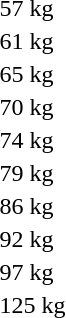<table>
<tr>
<td rowspan=2>57 kg<br></td>
<td rowspan=2></td>
<td rowspan=2></td>
<td></td>
</tr>
<tr>
<td></td>
</tr>
<tr>
<td rowspan=2>61 kg<br></td>
<td rowspan=2></td>
<td rowspan=2></td>
<td></td>
</tr>
<tr>
<td></td>
</tr>
<tr>
<td rowspan=2>65 kg<br></td>
<td rowspan=2></td>
<td rowspan=2></td>
<td></td>
</tr>
<tr>
<td></td>
</tr>
<tr>
<td rowspan=2>70 kg<br></td>
<td rowspan=2></td>
<td rowspan=2></td>
<td></td>
</tr>
<tr>
<td></td>
</tr>
<tr>
<td rowspan=2>74 kg<br></td>
<td rowspan=2></td>
<td rowspan=2></td>
<td></td>
</tr>
<tr>
<td></td>
</tr>
<tr>
<td rowspan=2>79 kg<br></td>
<td rowspan=2></td>
<td rowspan=2></td>
<td></td>
</tr>
<tr>
<td></td>
</tr>
<tr>
<td rowspan=2>86 kg<br></td>
<td rowspan=2></td>
<td rowspan=2></td>
<td></td>
</tr>
<tr>
<td></td>
</tr>
<tr>
<td rowspan=2>92 kg<br></td>
<td rowspan=2></td>
<td rowspan=2></td>
<td></td>
</tr>
<tr>
<td></td>
</tr>
<tr>
<td rowspan=2>97 kg<br></td>
<td rowspan=2></td>
<td rowspan=2></td>
<td></td>
</tr>
<tr>
<td></td>
</tr>
<tr>
<td rowspan=2>125 kg<br></td>
<td rowspan=2></td>
<td rowspan=2></td>
<td></td>
</tr>
<tr>
<td></td>
</tr>
</table>
